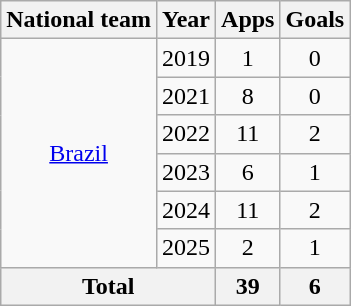<table class=wikitable style=text-align:center>
<tr>
<th>National team</th>
<th>Year</th>
<th>Apps</th>
<th>Goals</th>
</tr>
<tr>
<td rowspan="6"><a href='#'>Brazil</a></td>
<td>2019</td>
<td>1</td>
<td>0</td>
</tr>
<tr>
<td>2021</td>
<td>8</td>
<td>0</td>
</tr>
<tr>
<td>2022</td>
<td>11</td>
<td>2</td>
</tr>
<tr>
<td>2023</td>
<td>6</td>
<td>1</td>
</tr>
<tr>
<td>2024</td>
<td>11</td>
<td>2</td>
</tr>
<tr>
<td>2025</td>
<td>2</td>
<td>1</td>
</tr>
<tr>
<th colspan="2">Total</th>
<th>39</th>
<th>6</th>
</tr>
</table>
